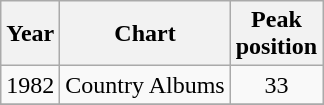<table class="wikitable" style="text-align: center;">
<tr>
<th>Year</th>
<th>Chart</th>
<th>Peak<br>position</th>
</tr>
<tr>
<td>1982</td>
<td>Country Albums</td>
<td>33</td>
</tr>
<tr>
</tr>
</table>
